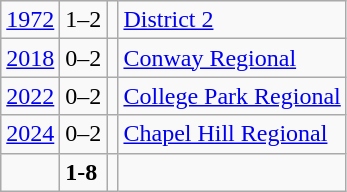<table class="wikitable">
<tr>
<td><a href='#'>1972</a></td>
<td>1–2</td>
<td></td>
<td><a href='#'>District 2</a></td>
</tr>
<tr>
<td><a href='#'>2018</a></td>
<td>0–2</td>
<td></td>
<td><a href='#'>Conway Regional</a></td>
</tr>
<tr>
<td><a href='#'>2022</a></td>
<td>0–2</td>
<td></td>
<td><a href='#'>College Park Regional</a></td>
</tr>
<tr>
<td><a href='#'>2024</a></td>
<td>0–2</td>
<td></td>
<td><a href='#'>Chapel Hill Regional</a></td>
</tr>
<tr>
<td></td>
<td><strong>1-8</strong></td>
<td><strong></strong></td>
<td></td>
</tr>
</table>
